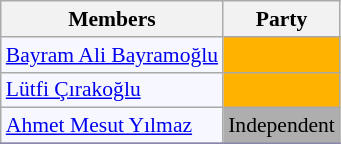<table class=wikitable style="border:1px solid #8888aa; background-color:#f7f8ff; padding:0px; font-size:90%;">
<tr>
<th>Members</th>
<th colspan="2">Party</th>
</tr>
<tr>
<td><a href='#'>Bayram Ali Bayramoğlu</a></td>
<td style="background: #ffb300"></td>
</tr>
<tr>
<td><a href='#'>Lütfi Çırakoğlu</a></td>
<td style="background: #ffb300"></td>
</tr>
<tr>
<td><a href='#'>Ahmet Mesut Yılmaz</a></td>
<td style="background: #AEAEAE">Independent</td>
</tr>
<tr>
</tr>
</table>
